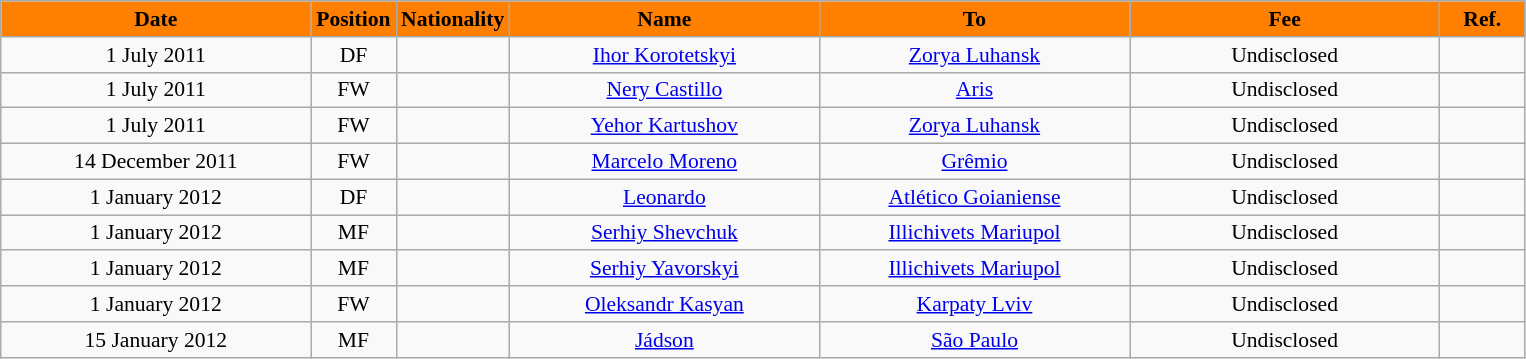<table class="wikitable" style="text-align:center; font-size:90%; ">
<tr>
<th style="background:#FF8000; color:black; width:200px;">Date</th>
<th style="background:#FF8000; color:black; width:50px;">Position</th>
<th style="background:#FF8000; color:black; width:50px;">Nationality</th>
<th style="background:#FF8000; color:black; width:200px;">Name</th>
<th style="background:#FF8000; color:black; width:200px;">To</th>
<th style="background:#FF8000; color:black; width:200px;">Fee</th>
<th style="background:#FF8000; color:black; width:50px;">Ref.</th>
</tr>
<tr>
<td>1 July 2011</td>
<td>DF</td>
<td></td>
<td><a href='#'>Ihor Korotetskyi</a></td>
<td><a href='#'>Zorya Luhansk</a></td>
<td>Undisclosed</td>
<td></td>
</tr>
<tr>
<td>1 July 2011</td>
<td>FW</td>
<td></td>
<td><a href='#'>Nery Castillo</a></td>
<td><a href='#'>Aris</a></td>
<td>Undisclosed</td>
<td></td>
</tr>
<tr>
<td>1 July 2011</td>
<td>FW</td>
<td></td>
<td><a href='#'>Yehor Kartushov</a></td>
<td><a href='#'>Zorya Luhansk</a></td>
<td>Undisclosed</td>
<td></td>
</tr>
<tr>
<td>14 December 2011</td>
<td>FW</td>
<td></td>
<td><a href='#'>Marcelo Moreno</a></td>
<td><a href='#'>Grêmio</a></td>
<td>Undisclosed</td>
<td></td>
</tr>
<tr>
<td>1 January 2012</td>
<td>DF</td>
<td></td>
<td><a href='#'>Leonardo</a></td>
<td><a href='#'>Atlético Goianiense</a></td>
<td>Undisclosed</td>
<td></td>
</tr>
<tr>
<td>1 January 2012</td>
<td>MF</td>
<td></td>
<td><a href='#'>Serhiy Shevchuk</a></td>
<td><a href='#'>Illichivets Mariupol</a></td>
<td>Undisclosed</td>
<td></td>
</tr>
<tr>
<td>1 January 2012</td>
<td>MF</td>
<td></td>
<td><a href='#'>Serhiy Yavorskyi</a></td>
<td><a href='#'>Illichivets Mariupol</a></td>
<td>Undisclosed</td>
<td></td>
</tr>
<tr>
<td>1 January 2012</td>
<td>FW</td>
<td></td>
<td><a href='#'>Oleksandr Kasyan</a></td>
<td><a href='#'>Karpaty Lviv</a></td>
<td>Undisclosed</td>
<td></td>
</tr>
<tr>
<td>15 January 2012</td>
<td>MF</td>
<td></td>
<td><a href='#'>Jádson</a></td>
<td><a href='#'>São Paulo</a></td>
<td>Undisclosed</td>
<td></td>
</tr>
</table>
